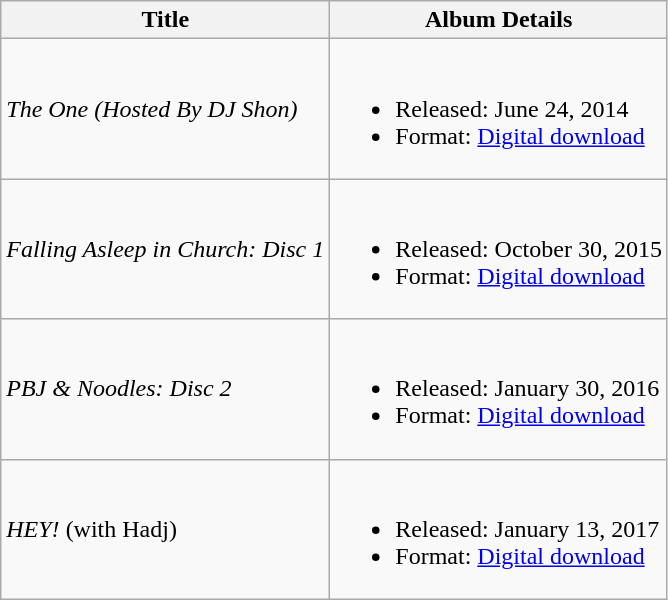<table class="wikitable">
<tr>
<th>Title</th>
<th>Album Details</th>
</tr>
<tr>
<td><em>The One (Hosted By DJ Shon)</em></td>
<td><br><ul><li>Released: June 24, 2014</li><li>Format: <a href='#'>Digital download</a></li></ul></td>
</tr>
<tr>
<td><em>Falling Asleep in Church: Disc 1</em></td>
<td><br><ul><li>Released: October 30, 2015</li><li>Format: <a href='#'>Digital download</a></li></ul></td>
</tr>
<tr>
<td><em>PBJ & Noodles: Disc 2</em></td>
<td><br><ul><li>Released: January 30, 2016</li><li>Format: <a href='#'>Digital download</a></li></ul></td>
</tr>
<tr>
<td><em>HEY!</em>  (with Hadj)</td>
<td><br><ul><li>Released: January 13, 2017</li><li>Format: <a href='#'>Digital download</a></li></ul></td>
</tr>
</table>
